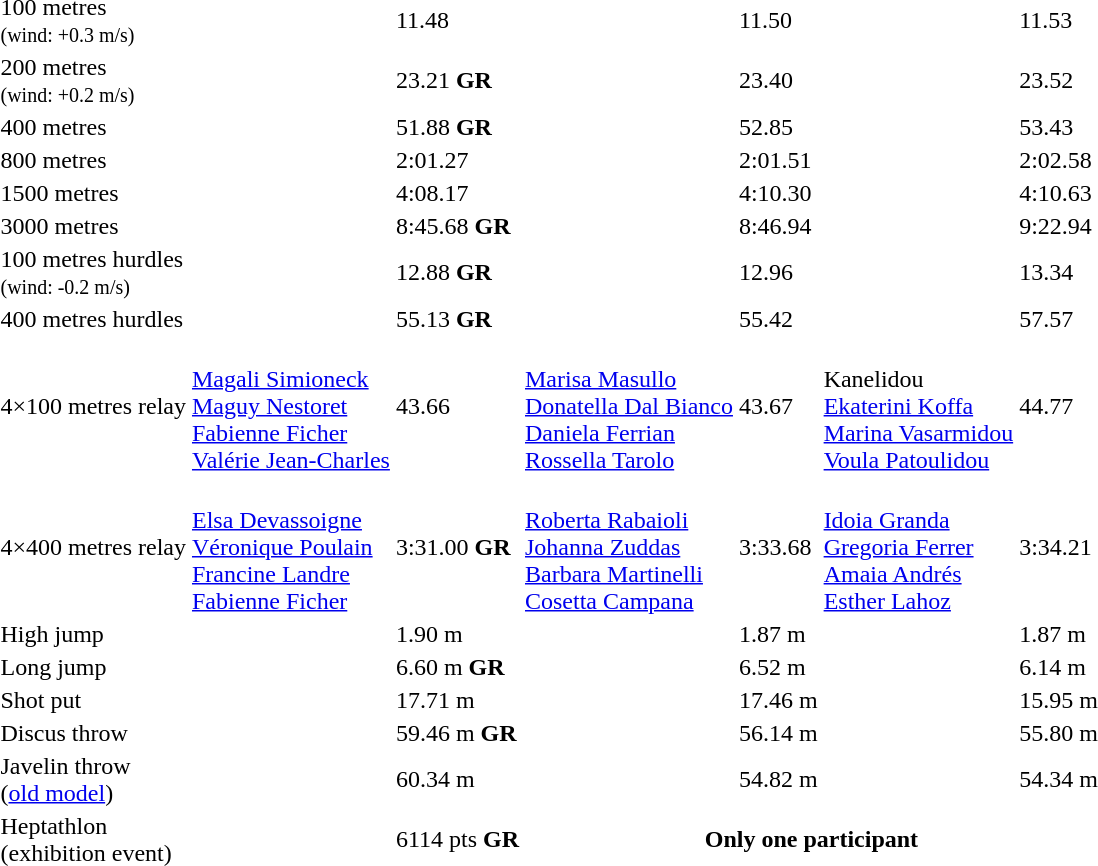<table>
<tr>
<td>100 metres<br><small>(wind: +0.3 m/s)</small></td>
<td></td>
<td>11.48</td>
<td></td>
<td>11.50</td>
<td></td>
<td>11.53</td>
</tr>
<tr>
<td>200 metres<br><small>(wind: +0.2 m/s)</small></td>
<td></td>
<td>23.21 <strong>GR</strong></td>
<td></td>
<td>23.40</td>
<td></td>
<td>23.52</td>
</tr>
<tr>
<td>400 metres</td>
<td></td>
<td>51.88 <strong>GR</strong></td>
<td></td>
<td>52.85</td>
<td></td>
<td>53.43</td>
</tr>
<tr>
<td>800 metres</td>
<td></td>
<td>2:01.27</td>
<td></td>
<td>2:01.51</td>
<td></td>
<td>2:02.58</td>
</tr>
<tr>
<td>1500 metres</td>
<td></td>
<td>4:08.17</td>
<td></td>
<td>4:10.30</td>
<td></td>
<td>4:10.63</td>
</tr>
<tr>
<td>3000 metres</td>
<td></td>
<td>8:45.68 <strong>GR</strong></td>
<td></td>
<td>8:46.94</td>
<td></td>
<td>9:22.94</td>
</tr>
<tr>
<td>100 metres hurdles<br><small>(wind: -0.2 m/s)</small></td>
<td></td>
<td>12.88 <strong>GR</strong></td>
<td></td>
<td>12.96</td>
<td></td>
<td>13.34</td>
</tr>
<tr>
<td>400 metres hurdles</td>
<td></td>
<td>55.13 <strong>GR</strong></td>
<td></td>
<td>55.42</td>
<td></td>
<td>57.57</td>
</tr>
<tr>
<td>4×100 metres relay</td>
<td><br><a href='#'>Magali Simioneck</a><br><a href='#'>Maguy Nestoret</a><br><a href='#'>Fabienne Ficher</a><br><a href='#'>Valérie Jean-Charles</a></td>
<td>43.66</td>
<td><br><a href='#'>Marisa Masullo</a><br><a href='#'>Donatella Dal Bianco</a><br><a href='#'>Daniela Ferrian</a><br><a href='#'>Rossella Tarolo</a></td>
<td>43.67</td>
<td><br>Kanelidou<br><a href='#'>Ekaterini Koffa</a><br><a href='#'>Marina Vasarmidou</a><br><a href='#'>Voula Patoulidou</a></td>
<td>44.77</td>
</tr>
<tr>
<td>4×400 metres relay</td>
<td><br><a href='#'>Elsa Devassoigne</a><br><a href='#'>Véronique Poulain</a><br><a href='#'>Francine Landre</a><br><a href='#'>Fabienne Ficher</a></td>
<td>3:31.00 <strong>GR</strong></td>
<td><br><a href='#'>Roberta Rabaioli</a><br><a href='#'>Johanna Zuddas</a><br><a href='#'>Barbara Martinelli</a><br><a href='#'>Cosetta Campana</a></td>
<td>3:33.68</td>
<td><br><a href='#'>Idoia Granda</a><br><a href='#'>Gregoria Ferrer</a><br><a href='#'>Amaia Andrés</a><br><a href='#'>Esther Lahoz</a></td>
<td>3:34.21</td>
</tr>
<tr>
<td>High jump</td>
<td></td>
<td>1.90 m</td>
<td></td>
<td>1.87 m</td>
<td></td>
<td>1.87 m</td>
</tr>
<tr>
<td>Long jump</td>
<td></td>
<td>6.60 m <strong>GR</strong></td>
<td></td>
<td>6.52 m</td>
<td></td>
<td>6.14 m</td>
</tr>
<tr>
<td>Shot put</td>
<td></td>
<td>17.71 m</td>
<td></td>
<td>17.46 m</td>
<td></td>
<td>15.95 m</td>
</tr>
<tr>
<td>Discus throw</td>
<td></td>
<td>59.46 m <strong>GR</strong></td>
<td></td>
<td>56.14 m</td>
<td></td>
<td>55.80 m</td>
</tr>
<tr>
<td>Javelin throw<br>(<a href='#'>old model</a>)</td>
<td></td>
<td>60.34 m</td>
<td></td>
<td>54.82 m</td>
<td></td>
<td>54.34 m</td>
</tr>
<tr>
<td>Heptathlon<br>(exhibition event)</td>
<td></td>
<td>6114 pts <strong>GR</strong></td>
<th colspan=4>Only one participant</th>
</tr>
</table>
